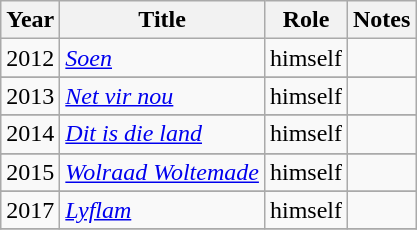<table class="wikitable sortable">
<tr>
<th>Year</th>
<th>Title</th>
<th>Role</th>
<th>Notes</th>
</tr>
<tr>
<td>2012</td>
<td><em><a href='#'>Soen</a></em></td>
<td>himself</td>
<td></td>
</tr>
<tr>
</tr>
<tr>
<td>2013</td>
<td><em><a href='#'>Net vir nou</a></em></td>
<td>himself</td>
<td></td>
</tr>
<tr>
</tr>
<tr>
<td>2014</td>
<td><em><a href='#'>Dit is die land</a></em></td>
<td>himself</td>
<td></td>
</tr>
<tr>
</tr>
<tr>
<td>2015</td>
<td><em><a href='#'>Wolraad Woltemade</a></em></td>
<td>himself</td>
<td></td>
</tr>
<tr>
</tr>
<tr>
<td>2017</td>
<td><em><a href='#'>Lyflam</a></em></td>
<td>himself</td>
<td></td>
</tr>
<tr>
</tr>
</table>
